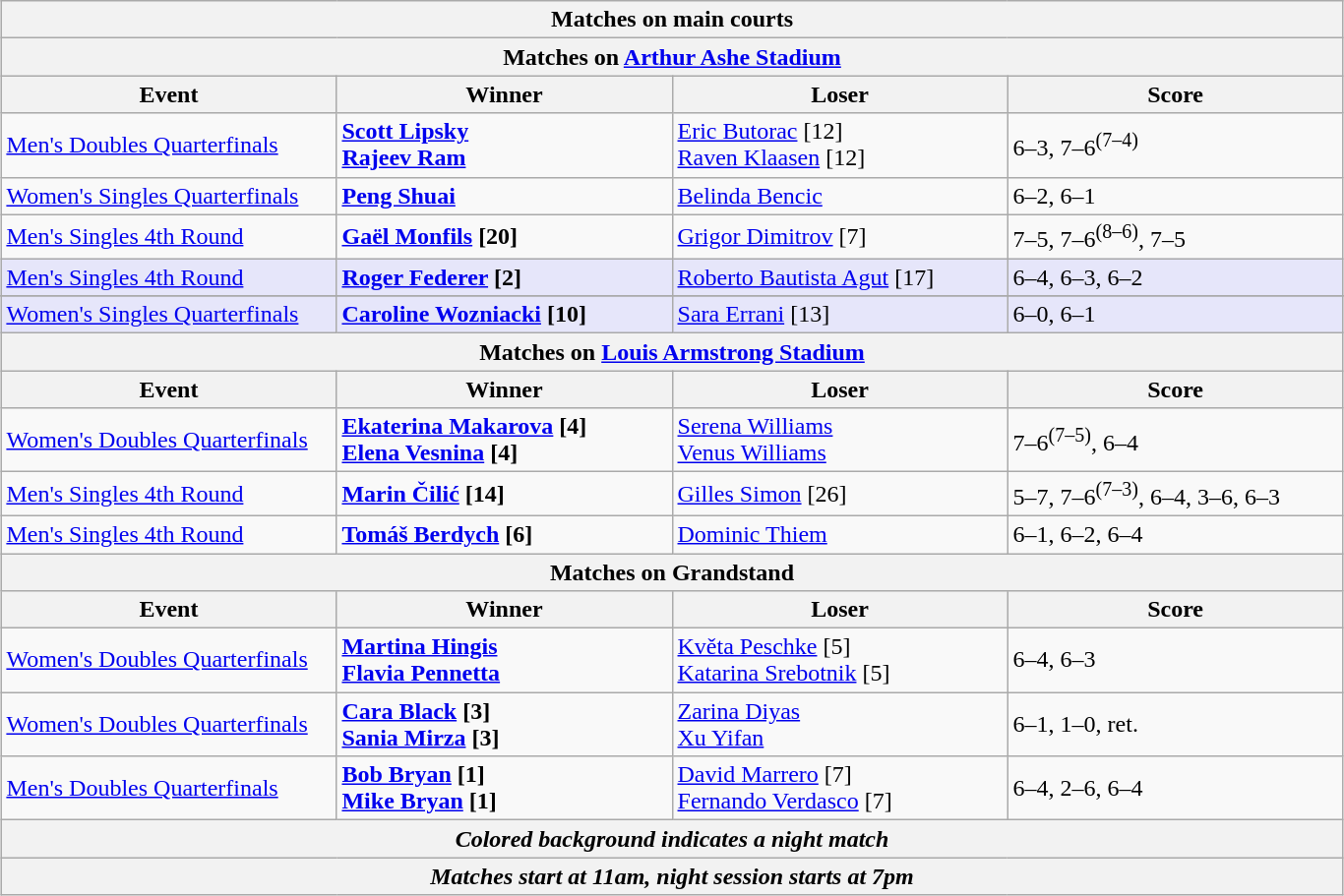<table class="wikitable collapsible uncollapsed" style="margin:auto;">
<tr>
<th colspan="4" style="white-space:nowrap;">Matches on main courts</th>
</tr>
<tr>
<th colspan="4"><strong>Matches on <a href='#'>Arthur Ashe Stadium</a></strong></th>
</tr>
<tr>
<th width=220>Event</th>
<th width=220>Winner</th>
<th width=220>Loser</th>
<th width=220>Score</th>
</tr>
<tr>
<td><a href='#'>Men's Doubles Quarterfinals</a></td>
<td><strong> <a href='#'>Scott Lipsky</a> <br>  <a href='#'>Rajeev Ram</a></strong></td>
<td> <a href='#'>Eric Butorac</a> [12] <br>  <a href='#'>Raven Klaasen</a> [12]</td>
<td>6–3, 7–6<sup>(7–4)</sup></td>
</tr>
<tr>
<td><a href='#'>Women's Singles Quarterfinals</a></td>
<td><strong> <a href='#'>Peng Shuai</a></strong></td>
<td> <a href='#'>Belinda Bencic</a></td>
<td>6–2, 6–1</td>
</tr>
<tr>
<td><a href='#'>Men's Singles 4th Round</a></td>
<td><strong> <a href='#'>Gaël Monfils</a> [20]</strong></td>
<td> <a href='#'>Grigor Dimitrov</a> [7]</td>
<td>7–5, 7–6<sup>(8–6)</sup>, 7–5</td>
</tr>
<tr bgcolor=lavender>
<td><a href='#'>Men's Singles 4th Round</a></td>
<td><strong> <a href='#'>Roger Federer</a> [2]</strong></td>
<td> <a href='#'>Roberto Bautista Agut</a> [17]</td>
<td>6–4, 6–3, 6–2</td>
</tr>
<tr>
</tr>
<tr bgcolor=lavender>
<td><a href='#'>Women's Singles Quarterfinals</a></td>
<td><strong> <a href='#'>Caroline Wozniacki</a> [10]</strong></td>
<td> <a href='#'>Sara Errani</a> [13]</td>
<td>6–0, 6–1</td>
</tr>
<tr>
<th colspan="4"><strong>Matches on <a href='#'>Louis Armstrong Stadium</a></strong></th>
</tr>
<tr>
<th width=220>Event</th>
<th width=220>Winner</th>
<th width=220>Loser</th>
<th width=220>Score</th>
</tr>
<tr>
<td><a href='#'>Women's Doubles Quarterfinals</a></td>
<td><strong> <a href='#'>Ekaterina Makarova</a> [4] <br>  <a href='#'>Elena Vesnina</a> [4]</strong></td>
<td> <a href='#'>Serena Williams</a> <br>  <a href='#'>Venus Williams</a></td>
<td>7–6<sup>(7–5)</sup>, 6–4</td>
</tr>
<tr>
<td><a href='#'>Men's Singles 4th Round</a></td>
<td><strong> <a href='#'>Marin Čilić</a> [14]</strong></td>
<td> <a href='#'>Gilles Simon</a> [26]</td>
<td>5–7, 7–6<sup>(7–3)</sup>, 6–4, 3–6, 6–3</td>
</tr>
<tr>
<td><a href='#'>Men's Singles 4th Round</a></td>
<td><strong> <a href='#'>Tomáš Berdych</a> [6]</strong></td>
<td> <a href='#'>Dominic Thiem</a></td>
<td>6–1, 6–2, 6–4</td>
</tr>
<tr>
<th colspan="4"><strong>Matches on Grandstand</strong></th>
</tr>
<tr>
<th width=220>Event</th>
<th width=220>Winner</th>
<th width=220>Loser</th>
<th width=220>Score</th>
</tr>
<tr>
<td><a href='#'>Women's Doubles Quarterfinals</a></td>
<td><strong> <a href='#'>Martina Hingis</a> <br>  <a href='#'>Flavia Pennetta</a></strong></td>
<td> <a href='#'>Květa Peschke</a> [5] <br>  <a href='#'>Katarina Srebotnik</a> [5]</td>
<td>6–4, 6–3</td>
</tr>
<tr>
<td><a href='#'>Women's Doubles Quarterfinals</a></td>
<td><strong> <a href='#'>Cara Black</a> [3] <br>  <a href='#'>Sania Mirza</a> [3]</strong></td>
<td> <a href='#'>Zarina Diyas</a> <br>  <a href='#'>Xu Yifan</a></td>
<td>6–1, 1–0, ret.</td>
</tr>
<tr>
<td><a href='#'>Men's Doubles Quarterfinals</a></td>
<td><strong> <a href='#'>Bob Bryan</a> [1] <br>  <a href='#'>Mike Bryan</a> [1]</strong></td>
<td> <a href='#'>David Marrero</a> [7] <br>  <a href='#'>Fernando Verdasco</a> [7]</td>
<td>6–4, 2–6, 6–4</td>
</tr>
<tr>
<th colspan=4><em>Colored background indicates a night match</em></th>
</tr>
<tr>
<th colspan=4><em>Matches start at 11am, night session starts at 7pm</em></th>
</tr>
</table>
